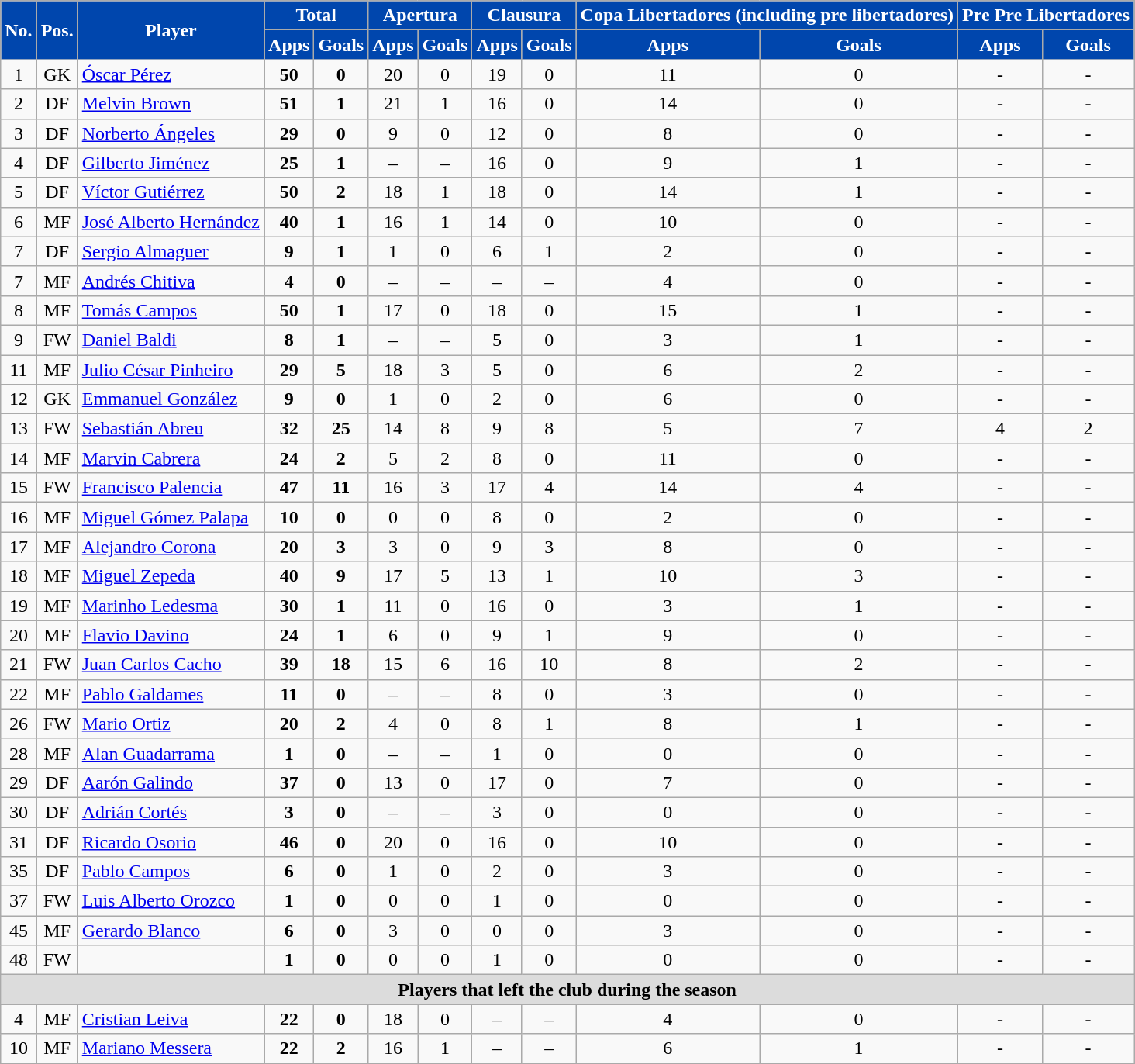<table class="wikitable sortable" style="text-align:center;">
<tr>
<th rowspan=2 style=background-color:#0046AD;color:#FFFFFF>No.</th>
<th rowspan=2 style=background-color:#0046AD;color:#FFFFFF>Pos.</th>
<th rowspan=2 style=background-color:#0046AD;color:#FFFFFF>Player</th>
<th colspan=2 style=background:#0046AD;color:#FFFFFF>Total</th>
<th colspan=2 style=background:#0046AD;color:#FFFFFF>Apertura</th>
<th colspan=2 style=background:#0046AD;color:#FFFFFF>Clausura</th>
<th colspan=2 style=background:#0046AD;color:#FFFFFF>Copa Libertadores (including pre libertadores)</th>
<th colspan=2 style=background:#0046AD;color:#FFFFFF>Pre Pre Libertadores</th>
</tr>
<tr>
<th style=background-color:#0046AD;color:#FFFFFF>Apps</th>
<th style=background-color:#0046AD;color:#FFFFFF>Goals</th>
<th style=background-color:#0046AD;color:#FFFFFF>Apps</th>
<th style=background-color:#0046AD;color:#FFFFFF>Goals</th>
<th style=background-color:#0046AD;color:#FFFFFF>Apps</th>
<th style=background-color:#0046AD;color:#FFFFFF>Goals</th>
<th style=background-color:#0046AD;color:#FFFFFF>Apps</th>
<th style=background-color:#0046AD;color:#FFFFFF>Goals</th>
<th style=background-color:#0046AD;color:#FFFFFF>Apps</th>
<th style=background-color:#0046AD;color:#FFFFFF>Goals</th>
</tr>
<tr>
<td>1</td>
<td>GK</td>
<td align=left> <a href='#'>Óscar Pérez</a></td>
<td><strong>50</strong></td>
<td><strong>0</strong></td>
<td>20</td>
<td>0</td>
<td>19</td>
<td>0</td>
<td>11</td>
<td>0</td>
<td>-</td>
<td>-</td>
</tr>
<tr>
<td>2</td>
<td>DF</td>
<td align=left> <a href='#'>Melvin Brown</a></td>
<td><strong>51</strong></td>
<td><strong>1</strong></td>
<td>21</td>
<td>1</td>
<td>16</td>
<td>0</td>
<td>14</td>
<td>0</td>
<td>-</td>
<td>-</td>
</tr>
<tr>
<td>3</td>
<td>DF</td>
<td align=left> <a href='#'>Norberto Ángeles</a></td>
<td><strong>29</strong></td>
<td><strong>0</strong></td>
<td>9</td>
<td>0</td>
<td>12</td>
<td>0</td>
<td>8</td>
<td>0</td>
<td>-</td>
<td>-</td>
</tr>
<tr>
<td>4</td>
<td>DF</td>
<td align=left> <a href='#'>Gilberto Jiménez</a></td>
<td><strong>25</strong></td>
<td><strong>1</strong></td>
<td>–</td>
<td>–</td>
<td>16</td>
<td>0</td>
<td>9</td>
<td>1</td>
<td>-</td>
<td>-</td>
</tr>
<tr>
<td>5</td>
<td>DF</td>
<td align=left> <a href='#'>Víctor Gutiérrez</a></td>
<td><strong>50</strong></td>
<td><strong>2</strong></td>
<td>18</td>
<td>1</td>
<td>18</td>
<td>0</td>
<td>14</td>
<td>1</td>
<td>-</td>
<td>-</td>
</tr>
<tr>
<td>6</td>
<td>MF</td>
<td align=left> <a href='#'>José Alberto Hernández</a></td>
<td><strong>40</strong></td>
<td><strong>1</strong></td>
<td>16</td>
<td>1</td>
<td>14</td>
<td>0</td>
<td>10</td>
<td>0</td>
<td>-</td>
<td>-</td>
</tr>
<tr>
<td>7</td>
<td>DF</td>
<td align=left> <a href='#'>Sergio Almaguer</a></td>
<td><strong>9</strong></td>
<td><strong>1</strong></td>
<td>1</td>
<td>0</td>
<td>6</td>
<td>1</td>
<td>2</td>
<td>0</td>
<td>-</td>
<td>-</td>
</tr>
<tr>
<td>7</td>
<td>MF</td>
<td align=left> <a href='#'>Andrés Chitiva</a></td>
<td><strong>4</strong></td>
<td><strong>0</strong></td>
<td>–</td>
<td>–</td>
<td>–</td>
<td>–</td>
<td>4</td>
<td>0</td>
<td>-</td>
<td>-</td>
</tr>
<tr>
<td>8</td>
<td>MF</td>
<td align=left> <a href='#'>Tomás Campos</a></td>
<td><strong>50</strong></td>
<td><strong>1</strong></td>
<td>17</td>
<td>0</td>
<td>18</td>
<td>0</td>
<td>15</td>
<td>1</td>
<td>-</td>
<td>-</td>
</tr>
<tr>
<td>9</td>
<td>FW</td>
<td align=left> <a href='#'>Daniel Baldi</a></td>
<td><strong>8</strong></td>
<td><strong>1</strong></td>
<td>–</td>
<td>–</td>
<td>5</td>
<td>0</td>
<td>3</td>
<td>1</td>
<td>-</td>
<td>-</td>
</tr>
<tr>
<td>11</td>
<td>MF</td>
<td align=left> <a href='#'>Julio César Pinheiro</a></td>
<td><strong>29</strong></td>
<td><strong>5</strong></td>
<td>18</td>
<td>3</td>
<td>5</td>
<td>0</td>
<td>6</td>
<td>2</td>
<td>-</td>
<td>-</td>
</tr>
<tr>
<td>12</td>
<td>GK</td>
<td align=left> <a href='#'>Emmanuel González</a></td>
<td><strong>9</strong></td>
<td><strong>0</strong></td>
<td>1</td>
<td>0</td>
<td>2</td>
<td>0</td>
<td>6</td>
<td>0</td>
<td>-</td>
<td>-</td>
</tr>
<tr>
<td>13</td>
<td>FW</td>
<td align=left> <a href='#'>Sebastián Abreu</a></td>
<td><strong>32</strong></td>
<td><strong>25</strong></td>
<td>14</td>
<td>8</td>
<td>9</td>
<td>8</td>
<td>5</td>
<td>7</td>
<td>4</td>
<td>2</td>
</tr>
<tr>
<td>14</td>
<td>MF</td>
<td align=left> <a href='#'>Marvin Cabrera</a></td>
<td><strong>24</strong></td>
<td><strong>2</strong></td>
<td>5</td>
<td>2</td>
<td>8</td>
<td>0</td>
<td>11</td>
<td>0</td>
<td>-</td>
<td>-</td>
</tr>
<tr>
<td>15</td>
<td>FW</td>
<td align=left> <a href='#'>Francisco Palencia</a></td>
<td><strong>47</strong></td>
<td><strong>11</strong></td>
<td>16</td>
<td>3</td>
<td>17</td>
<td>4</td>
<td>14</td>
<td>4</td>
<td>-</td>
<td>-</td>
</tr>
<tr>
<td>16</td>
<td>MF</td>
<td align=left> <a href='#'>Miguel Gómez Palapa</a></td>
<td><strong>10</strong></td>
<td><strong>0</strong></td>
<td>0</td>
<td>0</td>
<td>8</td>
<td>0</td>
<td>2</td>
<td>0</td>
<td>-</td>
<td>-</td>
</tr>
<tr>
<td>17</td>
<td>MF</td>
<td align=left> <a href='#'>Alejandro Corona</a></td>
<td><strong>20</strong></td>
<td><strong>3</strong></td>
<td>3</td>
<td>0</td>
<td>9</td>
<td>3</td>
<td>8</td>
<td>0</td>
<td>-</td>
<td>-</td>
</tr>
<tr>
<td>18</td>
<td>MF</td>
<td align=left> <a href='#'>Miguel Zepeda</a></td>
<td><strong>40</strong></td>
<td><strong>9</strong></td>
<td>17</td>
<td>5</td>
<td>13</td>
<td>1</td>
<td>10</td>
<td>3</td>
<td>-</td>
<td>-</td>
</tr>
<tr>
<td>19</td>
<td>MF</td>
<td align=left> <a href='#'>Marinho Ledesma</a></td>
<td><strong>30</strong></td>
<td><strong>1</strong></td>
<td>11</td>
<td>0</td>
<td>16</td>
<td>0</td>
<td>3</td>
<td>1</td>
<td>-</td>
<td>-</td>
</tr>
<tr>
<td>20</td>
<td>MF</td>
<td align=left> <a href='#'>Flavio Davino</a></td>
<td><strong>24</strong></td>
<td><strong>1</strong></td>
<td>6</td>
<td>0</td>
<td>9</td>
<td>1</td>
<td>9</td>
<td>0</td>
<td>-</td>
<td>-</td>
</tr>
<tr>
<td>21</td>
<td>FW</td>
<td align=left> <a href='#'>Juan Carlos Cacho</a></td>
<td><strong>39</strong></td>
<td><strong>18</strong></td>
<td>15</td>
<td>6</td>
<td>16</td>
<td>10</td>
<td>8</td>
<td>2</td>
<td>-</td>
<td>-</td>
</tr>
<tr>
<td>22</td>
<td>MF</td>
<td align=left> <a href='#'>Pablo Galdames</a></td>
<td><strong>11</strong></td>
<td><strong>0</strong></td>
<td>–</td>
<td>–</td>
<td>8</td>
<td>0</td>
<td>3</td>
<td>0</td>
<td>-</td>
<td>-</td>
</tr>
<tr>
<td>26</td>
<td>FW</td>
<td align=left> <a href='#'>Mario Ortiz</a></td>
<td><strong>20</strong></td>
<td><strong>2</strong></td>
<td>4</td>
<td>0</td>
<td>8</td>
<td>1</td>
<td>8</td>
<td>1</td>
<td>-</td>
<td>-</td>
</tr>
<tr>
<td>28</td>
<td>MF</td>
<td align=left> <a href='#'>Alan Guadarrama</a></td>
<td><strong>1</strong></td>
<td><strong>0</strong></td>
<td>–</td>
<td>–</td>
<td>1</td>
<td>0</td>
<td>0</td>
<td>0</td>
<td>-</td>
<td>-</td>
</tr>
<tr>
<td>29</td>
<td>DF</td>
<td align=left> <a href='#'>Aarón Galindo</a></td>
<td><strong>37</strong></td>
<td><strong>0</strong></td>
<td>13</td>
<td>0</td>
<td>17</td>
<td>0</td>
<td>7</td>
<td>0</td>
<td>-</td>
<td>-</td>
</tr>
<tr>
<td>30</td>
<td>DF</td>
<td align=left> <a href='#'>Adrián Cortés</a></td>
<td><strong>3</strong></td>
<td><strong>0</strong></td>
<td>–</td>
<td>–</td>
<td>3</td>
<td>0</td>
<td>0</td>
<td>0</td>
<td>-</td>
<td>-</td>
</tr>
<tr>
<td>31</td>
<td>DF</td>
<td align=left> <a href='#'>Ricardo Osorio</a></td>
<td><strong>46</strong></td>
<td><strong>0</strong></td>
<td>20</td>
<td>0</td>
<td>16</td>
<td>0</td>
<td>10</td>
<td>0</td>
<td>-</td>
<td>-</td>
</tr>
<tr>
<td>35</td>
<td>DF</td>
<td align=left> <a href='#'>Pablo Campos</a></td>
<td><strong>6</strong></td>
<td><strong>0</strong></td>
<td>1</td>
<td>0</td>
<td>2</td>
<td>0</td>
<td>3</td>
<td>0</td>
<td>-</td>
<td>-</td>
</tr>
<tr>
<td>37</td>
<td>FW</td>
<td align=left> <a href='#'>Luis Alberto Orozco</a></td>
<td><strong>1</strong></td>
<td><strong>0</strong></td>
<td>0</td>
<td>0</td>
<td>1</td>
<td>0</td>
<td>0</td>
<td>0</td>
<td>-</td>
<td>-</td>
</tr>
<tr>
<td>45</td>
<td>MF</td>
<td align=left> <a href='#'>Gerardo Blanco</a></td>
<td><strong>6</strong></td>
<td><strong>0</strong></td>
<td>3</td>
<td>0</td>
<td>0</td>
<td>0</td>
<td>3</td>
<td>0</td>
<td>-</td>
<td>-</td>
</tr>
<tr>
<td>48</td>
<td>FW</td>
<td align=left> </td>
<td><strong>1</strong></td>
<td><strong>0</strong></td>
<td>0</td>
<td>0</td>
<td>1</td>
<td>0</td>
<td>0</td>
<td>0</td>
<td>-</td>
<td>-</td>
</tr>
<tr>
<th colspan=13 style=background:#dcdcdc>Players that left the club during the season</th>
</tr>
<tr>
<td>4</td>
<td>MF</td>
<td align=left> <a href='#'>Cristian Leiva</a></td>
<td><strong>22</strong></td>
<td><strong>0</strong></td>
<td>18</td>
<td>0</td>
<td>–</td>
<td>–</td>
<td>4</td>
<td>0</td>
<td>-</td>
<td>-</td>
</tr>
<tr>
<td>10</td>
<td>MF</td>
<td align=left> <a href='#'>Mariano Messera</a></td>
<td><strong>22</strong></td>
<td><strong>2</strong></td>
<td>16</td>
<td>1</td>
<td>–</td>
<td>–</td>
<td>6</td>
<td>1</td>
<td>-</td>
<td>-</td>
</tr>
<tr>
</tr>
</table>
